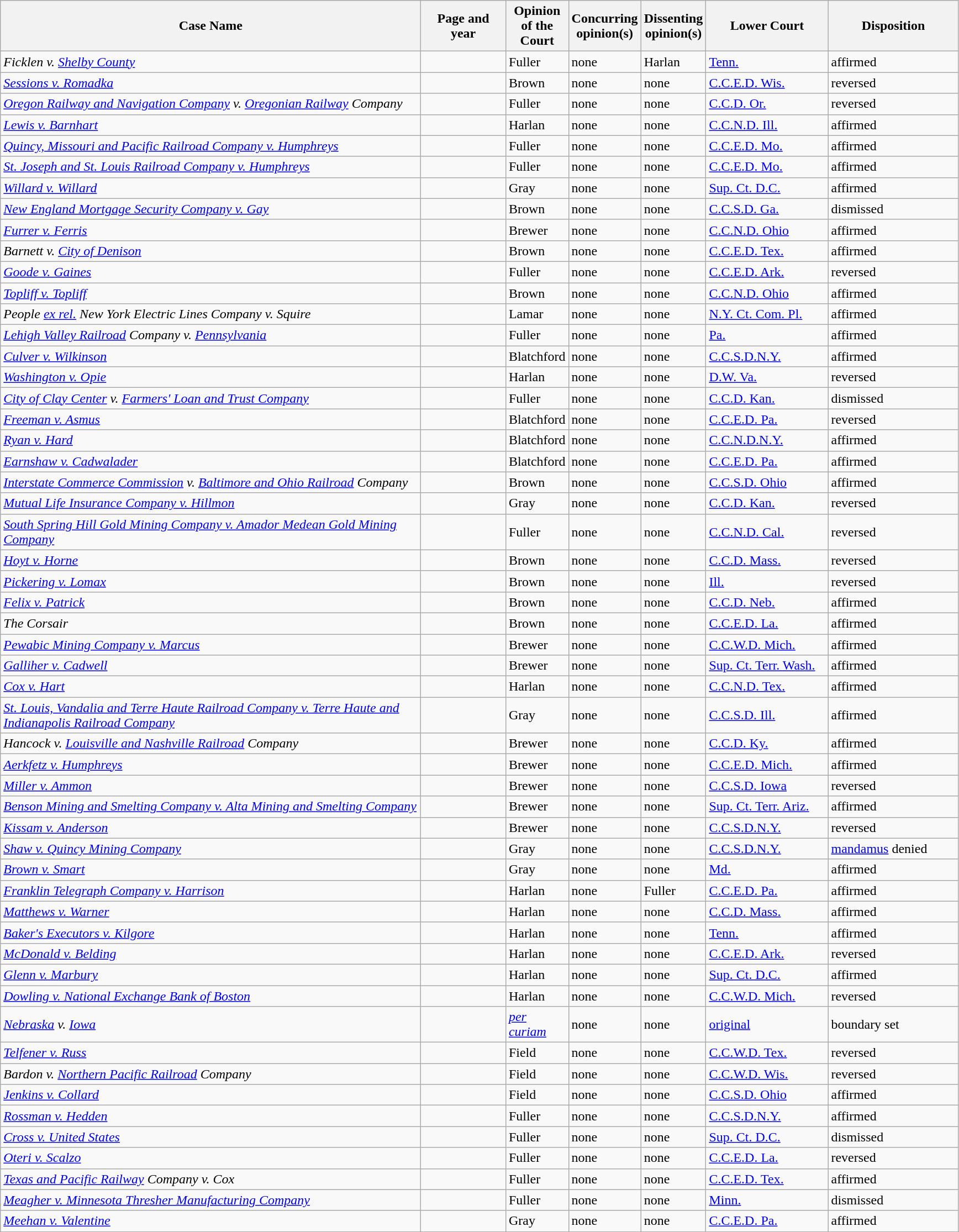<table class="wikitable sortable">
<tr>
<th scope="col" style="width: 500px;">Case Name</th>
<th scope="col" style="width: 95px;">Page and year</th>
<th scope="col" style="width: 10px;">Opinion of the Court</th>
<th scope="col" style="width: 10px;">Concurring opinion(s)</th>
<th scope="col" style="width: 10px;">Dissenting opinion(s)</th>
<th scope="col" style="width: 140px;">Lower Court</th>
<th scope="col" style="width: 150px;">Disposition</th>
</tr>
<tr>
<td><em>Ficklen v. <a href='#'>Shelby County</a></em></td>
<td align="right"></td>
<td>Fuller</td>
<td>none</td>
<td>Harlan</td>
<td><a href='#'>Tenn.</a></td>
<td>affirmed</td>
</tr>
<tr>
<td><em><a href='#'>Sessions v. Romadka</a></em></td>
<td align="right"></td>
<td>Brown</td>
<td>none</td>
<td>none</td>
<td><a href='#'>C.C.E.D. Wis.</a></td>
<td>reversed</td>
</tr>
<tr>
<td><em><a href='#'>Oregon Railway and Navigation Company</a> v. <a href='#'>Oregonian Railway</a> Company</em></td>
<td align="right"></td>
<td>Fuller</td>
<td>none</td>
<td>none</td>
<td><a href='#'>C.C.D. Or.</a></td>
<td>reversed</td>
</tr>
<tr>
<td><em><a href='#'>Lewis v. Barnhart</a></em></td>
<td align="right"></td>
<td>Harlan</td>
<td>none</td>
<td>none</td>
<td><a href='#'>C.C.N.D. Ill.</a></td>
<td>affirmed</td>
</tr>
<tr>
<td><em><a href='#'>Quincy, Missouri and Pacific Railroad Company v. Humphreys</a></em></td>
<td align="right"></td>
<td>Fuller</td>
<td>none</td>
<td>none</td>
<td><a href='#'>C.C.E.D. Mo.</a></td>
<td>affirmed</td>
</tr>
<tr>
<td><em><a href='#'>St. Joseph and St. Louis Railroad Company v. Humphreys</a></em></td>
<td align="right"></td>
<td>Fuller</td>
<td>none</td>
<td>none</td>
<td><a href='#'>C.C.E.D. Mo.</a></td>
<td>affirmed</td>
</tr>
<tr>
<td><em><a href='#'>Willard v. Willard</a></em></td>
<td align="right"></td>
<td>Gray</td>
<td>none</td>
<td>none</td>
<td><a href='#'>Sup. Ct. D.C.</a></td>
<td>affirmed</td>
</tr>
<tr>
<td><em><a href='#'>New England Mortgage Security Company v. Gay</a></em></td>
<td align="right"></td>
<td>Brown</td>
<td>none</td>
<td>none</td>
<td><a href='#'>C.C.S.D. Ga.</a></td>
<td>dismissed</td>
</tr>
<tr>
<td><em><a href='#'>Furrer v. Ferris</a></em></td>
<td align="right"></td>
<td>Brewer</td>
<td>none</td>
<td>none</td>
<td><a href='#'>C.C.N.D. Ohio</a></td>
<td>affirmed</td>
</tr>
<tr>
<td><em>Barnett v. <a href='#'>City of Denison</a></em></td>
<td align="right"></td>
<td>Brown</td>
<td>none</td>
<td>none</td>
<td><a href='#'>C.C.E.D. Tex.</a></td>
<td>affirmed</td>
</tr>
<tr>
<td><em><a href='#'>Goode v. Gaines</a></em></td>
<td align="right"></td>
<td>Fuller</td>
<td>none</td>
<td>none</td>
<td><a href='#'>C.C.E.D. Ark.</a></td>
<td>reversed</td>
</tr>
<tr>
<td><em><a href='#'>Topliff v. Topliff </a></em></td>
<td align="right"></td>
<td>Brown</td>
<td>none</td>
<td>none</td>
<td><a href='#'>C.C.N.D. Ohio</a></td>
<td>affirmed</td>
</tr>
<tr>
<td><em>People <a href='#'>ex rel.</a> New York Electric Lines Company v. Squire</em></td>
<td align="right"></td>
<td>Lamar</td>
<td>none</td>
<td>none</td>
<td><a href='#'>N.Y. Ct. Com. Pl.</a></td>
<td>affirmed</td>
</tr>
<tr>
<td><em><a href='#'>Lehigh Valley Railroad</a> Company v. <a href='#'>Pennsylvania</a></em></td>
<td align="right"></td>
<td>Fuller</td>
<td>none</td>
<td>none</td>
<td><a href='#'>Pa.</a></td>
<td>affirmed</td>
</tr>
<tr>
<td><em><a href='#'>Culver v. Wilkinson</a></em></td>
<td align="right"></td>
<td>Blatchford</td>
<td>none</td>
<td>none</td>
<td><a href='#'>C.C.S.D.N.Y.</a></td>
<td>affirmed</td>
</tr>
<tr>
<td><em><a href='#'>Washington v. Opie</a></em></td>
<td align="right"></td>
<td>Harlan</td>
<td>none</td>
<td>none</td>
<td><a href='#'>D.W. Va.</a></td>
<td>reversed</td>
</tr>
<tr>
<td><em><a href='#'>City of Clay Center</a> v. <a href='#'>Farmers' Loan and Trust Company</a></em></td>
<td align="right"></td>
<td>Fuller</td>
<td>none</td>
<td>none</td>
<td><a href='#'>C.C.D. Kan.</a></td>
<td>dismissed</td>
</tr>
<tr>
<td><em><a href='#'>Freeman v. Asmus</a></em></td>
<td align="right"></td>
<td>Blatchford</td>
<td>none</td>
<td>none</td>
<td><a href='#'>C.C.E.D. Pa.</a></td>
<td>reversed</td>
</tr>
<tr>
<td><em><a href='#'>Ryan v. Hard</a></em></td>
<td align="right"></td>
<td>Blatchford</td>
<td>none</td>
<td>none</td>
<td><a href='#'>C.C.N.D.N.Y.</a></td>
<td>affirmed</td>
</tr>
<tr>
<td><em><a href='#'>Earnshaw v. Cadwalader</a></em></td>
<td align="right"></td>
<td>Blatchford</td>
<td>none</td>
<td>none</td>
<td><a href='#'>C.C.E.D. Pa.</a></td>
<td>affirmed</td>
</tr>
<tr>
<td><em><a href='#'>Interstate Commerce Commission</a> v. <a href='#'>Baltimore and Ohio Railroad</a> Company</em></td>
<td align="right"></td>
<td>Brown</td>
<td>none</td>
<td>none</td>
<td><a href='#'>C.C.S.D. Ohio</a></td>
<td>affirmed</td>
</tr>
<tr>
<td><em><a href='#'>Mutual Life Insurance Company v. Hillmon</a></em></td>
<td align="right"></td>
<td>Gray</td>
<td>none</td>
<td>none</td>
<td><a href='#'>C.C.D. Kan.</a></td>
<td>reversed</td>
</tr>
<tr>
<td><em><a href='#'>South Spring Hill Gold Mining Company v. Amador Medean Gold Mining Company</a></em></td>
<td align="right"></td>
<td>Fuller</td>
<td>none</td>
<td>none</td>
<td><a href='#'>C.C.N.D. Cal.</a></td>
<td>reversed</td>
</tr>
<tr>
<td><em><a href='#'>Hoyt v. Horne</a></em></td>
<td align="right"></td>
<td>Brown</td>
<td>none</td>
<td>none</td>
<td><a href='#'>C.C.D. Mass.</a></td>
<td>reversed</td>
</tr>
<tr>
<td><em><a href='#'>Pickering v. Lomax</a></em></td>
<td align="right"></td>
<td>Brown</td>
<td>none</td>
<td>none</td>
<td><a href='#'>Ill.</a></td>
<td>reversed</td>
</tr>
<tr>
<td><em><a href='#'>Felix v. Patrick</a></em></td>
<td align="right"></td>
<td>Brown</td>
<td>none</td>
<td>none</td>
<td><a href='#'>C.C.D. Neb.</a></td>
<td>affirmed</td>
</tr>
<tr>
<td><em>The Corsair</em></td>
<td align="right"></td>
<td>Brown</td>
<td>none</td>
<td>none</td>
<td><a href='#'>C.C.E.D. La.</a></td>
<td>affirmed</td>
</tr>
<tr>
<td><em><a href='#'>Pewabic Mining Company v. Marcus</a></em></td>
<td align="right"></td>
<td>Brewer</td>
<td>none</td>
<td>none</td>
<td><a href='#'>C.C.W.D. Mich.</a></td>
<td>affirmed</td>
</tr>
<tr>
<td><em><a href='#'>Galliher v. Cadwell</a></em></td>
<td align="right"></td>
<td>Brewer</td>
<td>none</td>
<td>none</td>
<td><a href='#'>Sup. Ct. Terr. Wash.</a></td>
<td>affirmed</td>
</tr>
<tr>
<td><em><a href='#'>Cox v. Hart</a></em></td>
<td align="right"></td>
<td>Harlan</td>
<td>none</td>
<td>none</td>
<td><a href='#'>C.C.N.D. Tex.</a></td>
<td>affirmed</td>
</tr>
<tr>
<td><em><a href='#'>St. Louis, Vandalia and Terre Haute Railroad Company v. Terre Haute and Indianapolis Railroad Company</a></em></td>
<td align="right"></td>
<td>Gray</td>
<td>none</td>
<td>none</td>
<td><a href='#'>C.C.S.D. Ill.</a></td>
<td>affirmed</td>
</tr>
<tr>
<td><em>Hancock v. <a href='#'>Louisville and Nashville Railroad</a> Company</em></td>
<td align="right"></td>
<td>Brewer</td>
<td>none</td>
<td>none</td>
<td><a href='#'>C.C.D. Ky.</a></td>
<td>affirmed</td>
</tr>
<tr>
<td><em><a href='#'>Aerkfetz v. Humphreys</a></em></td>
<td align="right"></td>
<td>Brewer</td>
<td>none</td>
<td>none</td>
<td><a href='#'>C.C.E.D. Mich.</a></td>
<td>affirmed</td>
</tr>
<tr>
<td><em><a href='#'>Miller v. Ammon</a></em></td>
<td align="right"></td>
<td>Brewer</td>
<td>none</td>
<td>none</td>
<td><a href='#'>C.C.S.D. Iowa</a></td>
<td>reversed</td>
</tr>
<tr>
<td><em><a href='#'>Benson Mining and Smelting Company v. Alta Mining and Smelting Company</a></em></td>
<td align="right"></td>
<td>Brewer</td>
<td>none</td>
<td>none</td>
<td><a href='#'>Sup. Ct. Terr. Ariz.</a></td>
<td>affirmed</td>
</tr>
<tr>
<td><em><a href='#'>Kissam v. Anderson</a></em></td>
<td align="right"></td>
<td>Brewer</td>
<td>none</td>
<td>none</td>
<td><a href='#'>C.C.S.D.N.Y.</a></td>
<td>reversed</td>
</tr>
<tr>
<td><em><a href='#'>Shaw v. Quincy Mining Company</a></em></td>
<td align="right"></td>
<td>Gray</td>
<td>none</td>
<td>none</td>
<td><a href='#'>C.C.S.D.N.Y.</a></td>
<td><a href='#'>mandamus</a> denied</td>
</tr>
<tr>
<td><em><a href='#'>Brown v. Smart</a></em></td>
<td align="right"></td>
<td>Gray</td>
<td>none</td>
<td>none</td>
<td><a href='#'>Md.</a></td>
<td>affirmed</td>
</tr>
<tr>
<td><em><a href='#'>Franklin Telegraph Company v. Harrison</a></em></td>
<td align="right"></td>
<td>Harlan</td>
<td>none</td>
<td>Fuller</td>
<td><a href='#'>C.C.E.D. Pa.</a></td>
<td>affirmed</td>
</tr>
<tr>
<td><em><a href='#'>Matthews v. Warner</a></em></td>
<td align="right"></td>
<td>Harlan</td>
<td>none</td>
<td>none</td>
<td><a href='#'>C.C.D. Mass.</a></td>
<td>affirmed</td>
</tr>
<tr>
<td><em><a href='#'>Baker's Executors v. Kilgore</a></em></td>
<td align="right"></td>
<td>Harlan</td>
<td>none</td>
<td>none</td>
<td><a href='#'>Tenn.</a></td>
<td>affirmed</td>
</tr>
<tr>
<td><em><a href='#'>McDonald v. Belding</a></em></td>
<td align="right"></td>
<td>Harlan</td>
<td>none</td>
<td>none</td>
<td><a href='#'>C.C.E.D. Ark.</a></td>
<td>reversed</td>
</tr>
<tr>
<td><em><a href='#'>Glenn v. Marbury</a></em></td>
<td align="right"></td>
<td>Harlan</td>
<td>none</td>
<td>none</td>
<td><a href='#'>Sup. Ct. D.C.</a></td>
<td>affirmed</td>
</tr>
<tr>
<td><em><a href='#'>Dowling v. National Exchange Bank of Boston</a></em></td>
<td align="right"></td>
<td>Harlan</td>
<td>none</td>
<td>none</td>
<td><a href='#'>C.C.W.D. Mich.</a></td>
<td>reversed</td>
</tr>
<tr>
<td><em><a href='#'>Nebraska</a> v. <a href='#'>Iowa</a></em></td>
<td align="right"></td>
<td><em><a href='#'>per curiam</a></em></td>
<td>none</td>
<td>none</td>
<td><a href='#'>original</a></td>
<td>boundary set</td>
</tr>
<tr>
<td><em><a href='#'>Telfener v. Russ</a></em></td>
<td align="right"></td>
<td>Field</td>
<td>none</td>
<td>none</td>
<td><a href='#'>C.C.W.D. Tex.</a></td>
<td>reversed</td>
</tr>
<tr>
<td><em>Bardon v. <a href='#'>Northern Pacific Railroad</a> Company</em></td>
<td align="right"></td>
<td>Field</td>
<td>none</td>
<td>none</td>
<td><a href='#'>C.C.W.D. Wis.</a></td>
<td>reversed</td>
</tr>
<tr>
<td><em><a href='#'>Jenkins v. Collard</a></em></td>
<td align="right"></td>
<td>Field</td>
<td>none</td>
<td>none</td>
<td><a href='#'>C.C.S.D. Ohio</a></td>
<td>affirmed</td>
</tr>
<tr>
<td><em><a href='#'>Rossman v. Hedden</a></em></td>
<td align="right"></td>
<td>Fuller</td>
<td>none</td>
<td>none</td>
<td><a href='#'>C.C.S.D.N.Y.</a></td>
<td>affirmed</td>
</tr>
<tr>
<td><em><a href='#'>Cross v. United States</a></em></td>
<td align="right"></td>
<td>Fuller</td>
<td>none</td>
<td>none</td>
<td><a href='#'>Sup. Ct. D.C.</a></td>
<td>dismissed</td>
</tr>
<tr>
<td><em><a href='#'>Oteri v. Scalzo</a></em></td>
<td align="right"></td>
<td>Fuller</td>
<td>none</td>
<td>none</td>
<td><a href='#'>C.C.E.D. La.</a></td>
<td>reversed</td>
</tr>
<tr>
<td><em><a href='#'>Texas and Pacific Railway</a> Company v. Cox</em></td>
<td align="right"></td>
<td>Fuller</td>
<td>none</td>
<td>none</td>
<td><a href='#'>C.C.E.D. Tex.</a></td>
<td>affirmed</td>
</tr>
<tr>
<td><em><a href='#'>Meagher v. Minnesota Thresher Manufacturing Company</a></em></td>
<td align="right"></td>
<td>Fuller</td>
<td>none</td>
<td>none</td>
<td><a href='#'>Minn.</a></td>
<td>dismissed</td>
</tr>
<tr>
<td><em><a href='#'>Meehan v. Valentine</a></em></td>
<td align="right"></td>
<td>Gray</td>
<td>none</td>
<td>none</td>
<td><a href='#'>C.C.E.D. Pa.</a></td>
<td>affirmed</td>
</tr>
<tr>
</tr>
</table>
